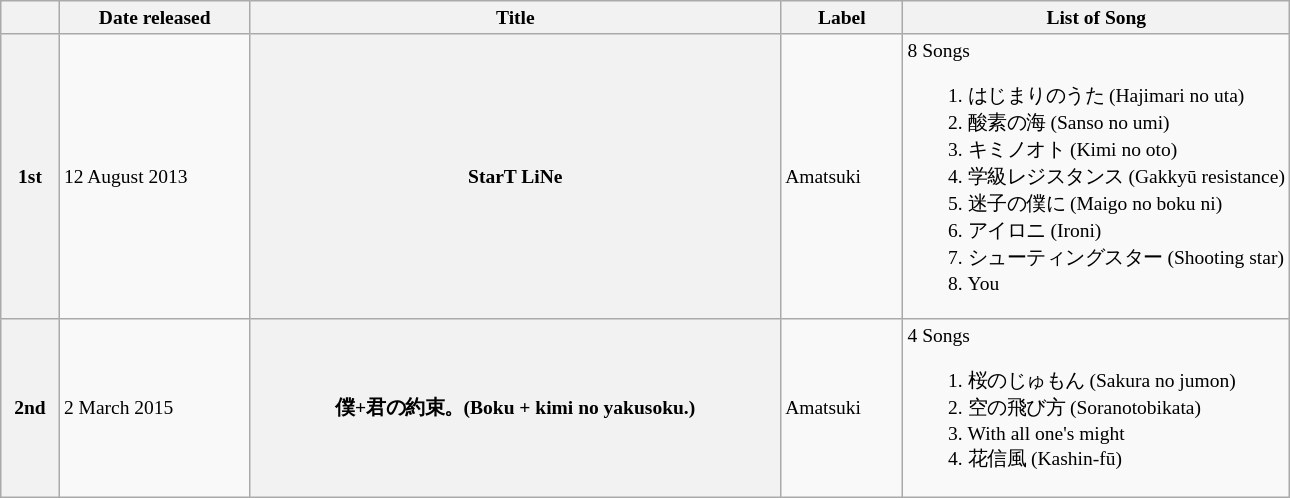<table class="wikitable" style="font-size: small;">
<tr>
<th></th>
<th>Date released</th>
<th>Title</th>
<th>Label</th>
<th style="width:30%;">List of Song</th>
</tr>
<tr>
<th>1st</th>
<td>12 August 2013</td>
<th>StarT LiNe</th>
<td>Amatsuki</td>
<td>8 Songs<br><ol><li>はじまりのうた (Hajimari no uta)</li><li>酸素の海 (Sanso no umi)</li><li>キミノオト (Kimi no oto)</li><li>学級レジスタンス (Gakkyū resistance)</li><li>迷子の僕に (Maigo no boku ni)</li><li>アイロニ (Ironi)</li><li>シューティングスター (Shooting star)</li><li>You</li></ol></td>
</tr>
<tr>
<th>2nd</th>
<td>2 March 2015</td>
<th>僕+君の約束。(Boku + kimi no yakusoku.)</th>
<td>Amatsuki</td>
<td>4 Songs<br><ol><li>桜のじゅもん (Sakura no jumon)</li><li>空の飛び方 (Soranotobikata)</li><li>With all one's might</li><li>花信風 (Kashin-fū)</li></ol></td>
</tr>
</table>
